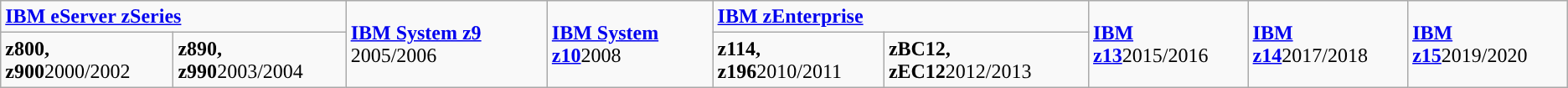<table class="wikitable" style="text-align: ">
<tr>
<td colspan=2><strong><a href='#'>IBM eServer zSeries</a></strong></td>
<td rowspan=2><strong><a href='#'>IBM System z9</a></strong> 2005/2006</td>
<td rowspan=2><strong><a href='#'>IBM System z10</a></strong>2008</td>
<td colspan=2><strong><a href='#'>IBM zEnterprise</a></strong></td>
<td rowspan=2><strong><a href='#'>IBM z13</a></strong>2015/2016</td>
<td rowspan=2><strong><a href='#'>IBM z14</a></strong>2017/2018</td>
<td rowspan=2><strong><a href='#'>IBM z15</a></strong>2019/2020</td>
</tr>
<tr>
<td><strong>z800, z900</strong>2000/2002</td>
<td><strong>z890, z990</strong>2003/2004</td>
<td><strong>z114, z196</strong>2010/2011</td>
<td><strong>zBC12, zEC12</strong>2012/2013</td>
</tr>
</table>
